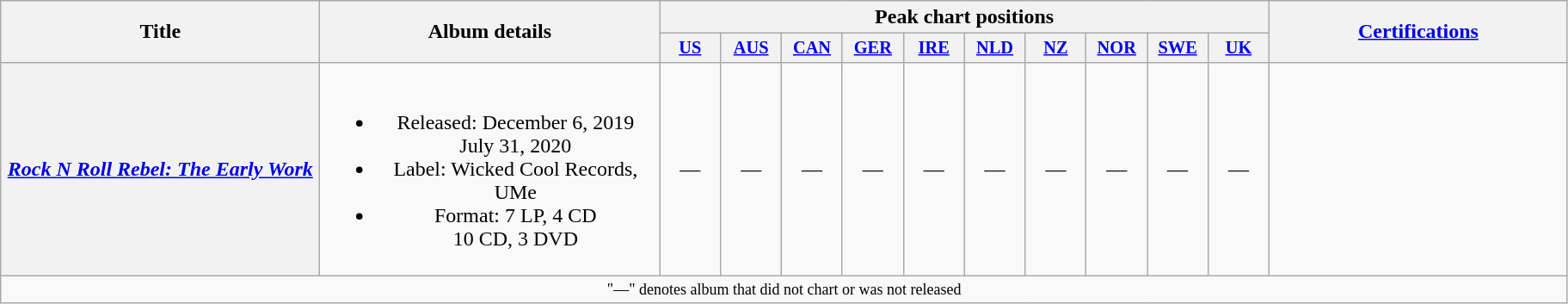<table class="wikitable plainrowheaders" style="text-align:center;">
<tr>
<th scope="col" rowspan="2" style="width:15em;">Title</th>
<th scope="col" rowspan="2" style="width:16em;">Album details</th>
<th scope="col" colspan="10">Peak chart positions</th>
<th scope="col" rowspan="2" style="width:14em;"><a href='#'>Certifications</a></th>
</tr>
<tr>
<th scope="col" style="width:3em;font-size:85%;"><a href='#'>US</a><br></th>
<th scope="col" style="width:3em;font-size:85%;"><a href='#'>AUS</a></th>
<th scope="col" style="width:3em;font-size:85%;"><a href='#'>CAN</a></th>
<th scope="col" style="width:3em;font-size:85%;"><a href='#'>GER</a></th>
<th scope="col" style="width:3em;font-size:85%;"><a href='#'>IRE</a></th>
<th scope="col" style="width:3em;font-size:85%;"><a href='#'>NLD</a></th>
<th scope="col" style="width:3em;font-size:85%;"><a href='#'>NZ</a></th>
<th scope="col" style="width:3em;font-size:85%;"><a href='#'>NOR</a></th>
<th scope="col" style="width:3em;font-size:85%;"><a href='#'>SWE</a></th>
<th scope="col" style="width:3em;font-size:85%;"><a href='#'>UK</a><br></th>
</tr>
<tr>
<th scope="row"><em><a href='#'>Rock N Roll Rebel: The Early Work</a></em></th>
<td><br><ul><li>Released: December 6, 2019<br>July 31, 2020</li><li>Label: Wicked Cool Records, UMe</li><li>Format: 7 LP, 4 CD<br>10 CD, 3 DVD</li></ul></td>
<td>—</td>
<td>—</td>
<td>—</td>
<td>—</td>
<td>—</td>
<td>—</td>
<td>—</td>
<td>—</td>
<td>—</td>
<td>—</td>
<td></td>
</tr>
<tr>
<td colspan="14" style="font-size:9pt">"—" denotes album that did not chart or was not released</td>
</tr>
</table>
